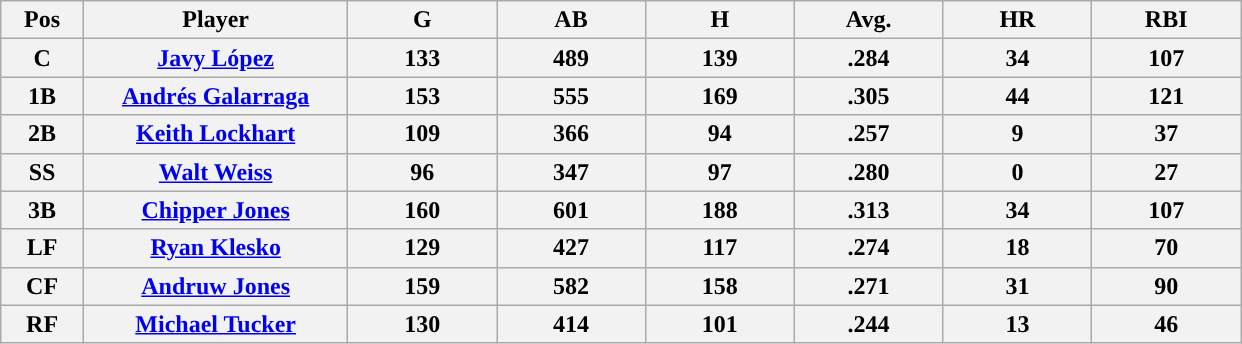<table class="wikitable sortable">
<tr>
<th bgcolor="#DDDDFF" width="5%">Pos</th>
<th bgcolor="#DDDDFF" width="16%">Player</th>
<th bgcolor="#DDDDFF" width="9%">G</th>
<th bgcolor="#DDDDFF" width="9%">AB</th>
<th bgcolor="#DDDDFF" width="9%">H</th>
<th bgcolor="#DDDDFF" width="9%">Avg.</th>
<th bgcolor="#DDDDFF" width="9%">HR</th>
<th bgcolor="#DDDDFF" width="9%">RBI</th>
</tr>
<tr>
<th>C</th>
<th><a href='#'>Javy López</a></th>
<th>133</th>
<th>489</th>
<th>139</th>
<th>.284</th>
<th>34</th>
<th>107</th>
</tr>
<tr>
<th>1B</th>
<th><a href='#'>Andrés Galarraga</a></th>
<th>153</th>
<th>555</th>
<th>169</th>
<th>.305</th>
<th>44</th>
<th>121</th>
</tr>
<tr>
<th>2B</th>
<th><a href='#'>Keith Lockhart</a></th>
<th>109</th>
<th>366</th>
<th>94</th>
<th>.257</th>
<th>9</th>
<th>37</th>
</tr>
<tr>
<th>SS</th>
<th><a href='#'>Walt Weiss</a></th>
<th>96</th>
<th>347</th>
<th>97</th>
<th>.280</th>
<th>0</th>
<th>27</th>
</tr>
<tr>
<th>3B</th>
<th><a href='#'>Chipper Jones</a></th>
<th>160</th>
<th>601</th>
<th>188</th>
<th>.313</th>
<th>34</th>
<th>107</th>
</tr>
<tr>
<th>LF</th>
<th><a href='#'>Ryan Klesko</a></th>
<th>129</th>
<th>427</th>
<th>117</th>
<th>.274</th>
<th>18</th>
<th>70</th>
</tr>
<tr>
<th>CF</th>
<th><a href='#'>Andruw Jones</a></th>
<th>159</th>
<th>582</th>
<th>158</th>
<th>.271</th>
<th>31</th>
<th>90</th>
</tr>
<tr>
<th>RF</th>
<th><a href='#'>Michael Tucker</a></th>
<th>130</th>
<th>414</th>
<th>101</th>
<th>.244</th>
<th>13</th>
<th>46</th>
</tr>
</table>
